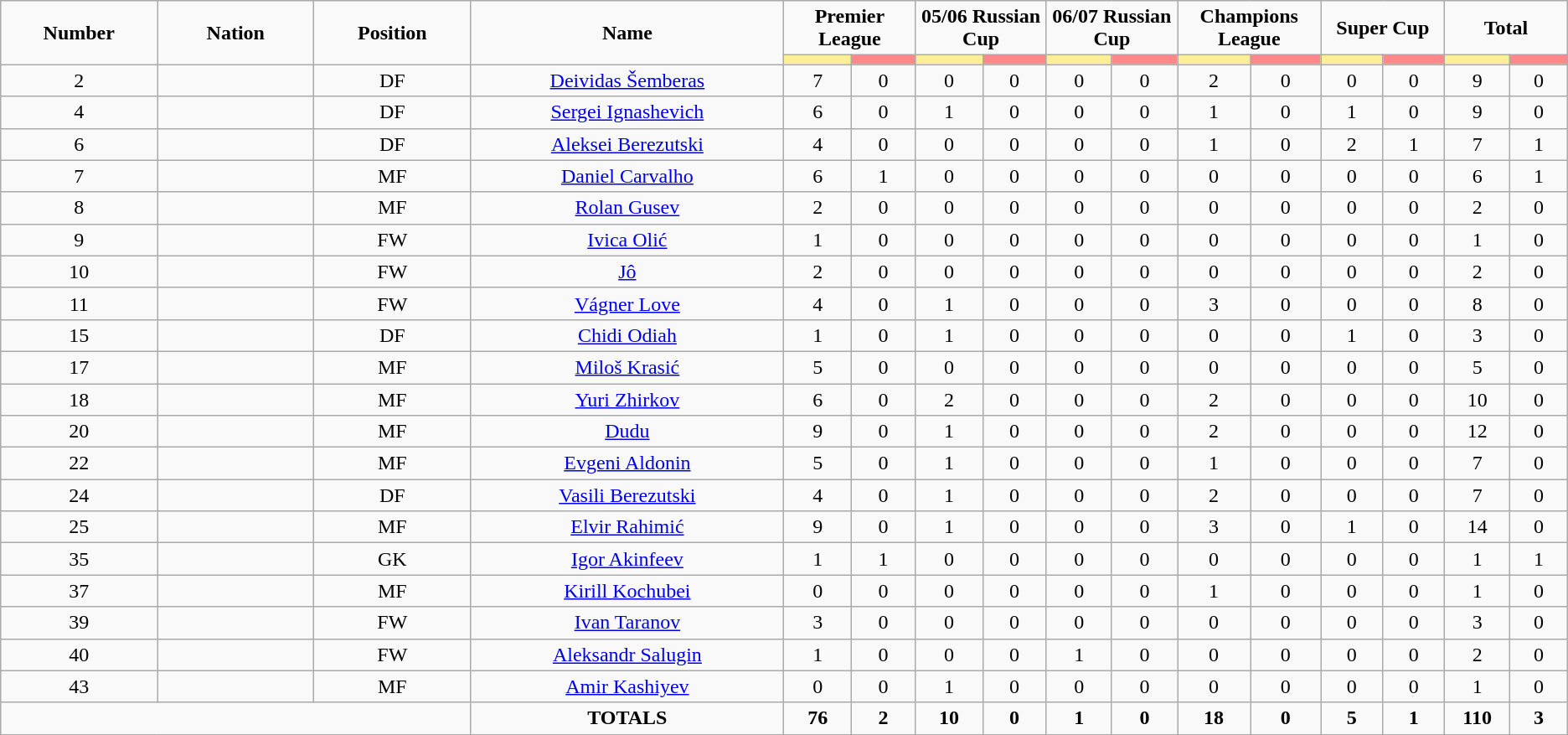<table class="wikitable" style="font-size: 100%; text-align: center;">
<tr>
<td rowspan="2" width="10%" align="center"><strong>Number</strong></td>
<td rowspan="2" width="10%" align="center"><strong>Nation</strong></td>
<td rowspan="2" width="10%" align="center"><strong>Position</strong></td>
<td rowspan="2" width="20%" align="center"><strong>Name</strong></td>
<td colspan="2" align="center"><strong>Premier League</strong></td>
<td colspan="2" align="center"><strong>05/06 Russian Cup</strong></td>
<td colspan="2" align="center"><strong>06/07 Russian Cup</strong></td>
<td colspan="2" align="center"><strong>Champions League</strong></td>
<td colspan="2" align="center"><strong>Super Cup</strong></td>
<td colspan="2" align="center"><strong>Total</strong></td>
</tr>
<tr>
<th width=60 style="background: #FFEE99"></th>
<th width=60 style="background: #FF8888"></th>
<th width=60 style="background: #FFEE99"></th>
<th width=60 style="background: #FF8888"></th>
<th width=60 style="background: #FFEE99"></th>
<th width=60 style="background: #FF8888"></th>
<th width=60 style="background: #FFEE99"></th>
<th width=60 style="background: #FF8888"></th>
<th width=60 style="background: #FFEE99"></th>
<th width=60 style="background: #FF8888"></th>
<th width=60 style="background: #FFEE99"></th>
<th width=60 style="background: #FF8888"></th>
</tr>
<tr>
<td>2</td>
<td></td>
<td>DF</td>
<td><a href='#'>Deividas Šemberas</a></td>
<td>7</td>
<td>0</td>
<td>0</td>
<td>0</td>
<td>0</td>
<td>0</td>
<td>2</td>
<td>0</td>
<td>0</td>
<td>0</td>
<td>9</td>
<td>0</td>
</tr>
<tr>
<td>4</td>
<td></td>
<td>DF</td>
<td><a href='#'>Sergei Ignashevich</a></td>
<td>6</td>
<td>0</td>
<td>1</td>
<td>0</td>
<td>0</td>
<td>0</td>
<td>1</td>
<td>0</td>
<td>1</td>
<td>0</td>
<td>9</td>
<td>0</td>
</tr>
<tr>
<td>6</td>
<td></td>
<td>DF</td>
<td><a href='#'>Aleksei Berezutski</a></td>
<td>4</td>
<td>0</td>
<td>0</td>
<td>0</td>
<td>0</td>
<td>0</td>
<td>1</td>
<td>0</td>
<td>2</td>
<td>1</td>
<td>7</td>
<td>1</td>
</tr>
<tr>
<td>7</td>
<td></td>
<td>MF</td>
<td><a href='#'>Daniel Carvalho</a></td>
<td>6</td>
<td>1</td>
<td>0</td>
<td>0</td>
<td>0</td>
<td>0</td>
<td>0</td>
<td>0</td>
<td>0</td>
<td>0</td>
<td>6</td>
<td>1</td>
</tr>
<tr>
<td>8</td>
<td></td>
<td>MF</td>
<td><a href='#'>Rolan Gusev</a></td>
<td>2</td>
<td>0</td>
<td>0</td>
<td>0</td>
<td>0</td>
<td>0</td>
<td>0</td>
<td>0</td>
<td>0</td>
<td>0</td>
<td>2</td>
<td>0</td>
</tr>
<tr>
<td>9</td>
<td></td>
<td>FW</td>
<td><a href='#'>Ivica Olić</a></td>
<td>1</td>
<td>0</td>
<td>0</td>
<td>0</td>
<td>0</td>
<td>0</td>
<td>0</td>
<td>0</td>
<td>0</td>
<td>0</td>
<td>1</td>
<td>0</td>
</tr>
<tr>
<td>10</td>
<td></td>
<td>FW</td>
<td><a href='#'>Jô</a></td>
<td>2</td>
<td>0</td>
<td>0</td>
<td>0</td>
<td>0</td>
<td>0</td>
<td>0</td>
<td>0</td>
<td>0</td>
<td>0</td>
<td>2</td>
<td>0</td>
</tr>
<tr>
<td>11</td>
<td></td>
<td>FW</td>
<td><a href='#'>Vágner Love</a></td>
<td>4</td>
<td>0</td>
<td>1</td>
<td>0</td>
<td>0</td>
<td>0</td>
<td>3</td>
<td>0</td>
<td>0</td>
<td>0</td>
<td>8</td>
<td>0</td>
</tr>
<tr>
<td>15</td>
<td></td>
<td>DF</td>
<td><a href='#'>Chidi Odiah</a></td>
<td>1</td>
<td>0</td>
<td>1</td>
<td>0</td>
<td>0</td>
<td>0</td>
<td>0</td>
<td>0</td>
<td>1</td>
<td>0</td>
<td>3</td>
<td>0</td>
</tr>
<tr>
<td>17</td>
<td></td>
<td>MF</td>
<td><a href='#'>Miloš Krasić</a></td>
<td>5</td>
<td>0</td>
<td>0</td>
<td>0</td>
<td>0</td>
<td>0</td>
<td>0</td>
<td>0</td>
<td>0</td>
<td>0</td>
<td>5</td>
<td>0</td>
</tr>
<tr>
<td>18</td>
<td></td>
<td>MF</td>
<td><a href='#'>Yuri Zhirkov</a></td>
<td>6</td>
<td>0</td>
<td>2</td>
<td>0</td>
<td>0</td>
<td>0</td>
<td>2</td>
<td>0</td>
<td>0</td>
<td>0</td>
<td>10</td>
<td>0</td>
</tr>
<tr>
<td>20</td>
<td></td>
<td>MF</td>
<td><a href='#'>Dudu</a></td>
<td>9</td>
<td>0</td>
<td>1</td>
<td>0</td>
<td>0</td>
<td>0</td>
<td>2</td>
<td>0</td>
<td>0</td>
<td>0</td>
<td>12</td>
<td>0</td>
</tr>
<tr>
<td>22</td>
<td></td>
<td>MF</td>
<td><a href='#'>Evgeni Aldonin</a></td>
<td>5</td>
<td>0</td>
<td>1</td>
<td>0</td>
<td>0</td>
<td>0</td>
<td>1</td>
<td>0</td>
<td>0</td>
<td>0</td>
<td>7</td>
<td>0</td>
</tr>
<tr>
<td>24</td>
<td></td>
<td>DF</td>
<td><a href='#'>Vasili Berezutski</a></td>
<td>4</td>
<td>0</td>
<td>1</td>
<td>0</td>
<td>0</td>
<td>0</td>
<td>2</td>
<td>0</td>
<td>0</td>
<td>0</td>
<td>7</td>
<td>0</td>
</tr>
<tr>
<td>25</td>
<td></td>
<td>MF</td>
<td><a href='#'>Elvir Rahimić</a></td>
<td>9</td>
<td>0</td>
<td>1</td>
<td>0</td>
<td>0</td>
<td>0</td>
<td>3</td>
<td>0</td>
<td>1</td>
<td>0</td>
<td>14</td>
<td>0</td>
</tr>
<tr>
<td>35</td>
<td></td>
<td>GK</td>
<td><a href='#'>Igor Akinfeev</a></td>
<td>1</td>
<td>1</td>
<td>0</td>
<td>0</td>
<td>0</td>
<td>0</td>
<td>0</td>
<td>0</td>
<td>0</td>
<td>0</td>
<td>1</td>
<td>1</td>
</tr>
<tr>
<td>37</td>
<td></td>
<td>MF</td>
<td><a href='#'>Kirill Kochubei</a></td>
<td>0</td>
<td>0</td>
<td>0</td>
<td>0</td>
<td>0</td>
<td>0</td>
<td>1</td>
<td>0</td>
<td>0</td>
<td>0</td>
<td>1</td>
<td>0</td>
</tr>
<tr>
<td>39</td>
<td></td>
<td>FW</td>
<td><a href='#'>Ivan Taranov</a></td>
<td>3</td>
<td>0</td>
<td>0</td>
<td>0</td>
<td>0</td>
<td>0</td>
<td>0</td>
<td>0</td>
<td>0</td>
<td>0</td>
<td>3</td>
<td>0</td>
</tr>
<tr>
<td>40</td>
<td></td>
<td>FW</td>
<td><a href='#'>Aleksandr Salugin</a></td>
<td>1</td>
<td>0</td>
<td>0</td>
<td>0</td>
<td>1</td>
<td>0</td>
<td>0</td>
<td>0</td>
<td>0</td>
<td>0</td>
<td>2</td>
<td>0</td>
</tr>
<tr>
<td>43</td>
<td></td>
<td>MF</td>
<td><a href='#'>Amir Kashiyev</a></td>
<td>0</td>
<td>0</td>
<td>1</td>
<td>0</td>
<td>0</td>
<td>0</td>
<td>0</td>
<td>0</td>
<td>0</td>
<td>0</td>
<td>1</td>
<td>0</td>
</tr>
<tr>
<td colspan="3"></td>
<td><strong>TOTALS</strong></td>
<td><strong>76</strong></td>
<td><strong>2</strong></td>
<td><strong>10</strong></td>
<td><strong>0</strong></td>
<td><strong>1</strong></td>
<td><strong>0</strong></td>
<td><strong>18</strong></td>
<td><strong>0</strong></td>
<td><strong>5</strong></td>
<td><strong>1</strong></td>
<td><strong>110</strong></td>
<td><strong>3</strong></td>
</tr>
</table>
